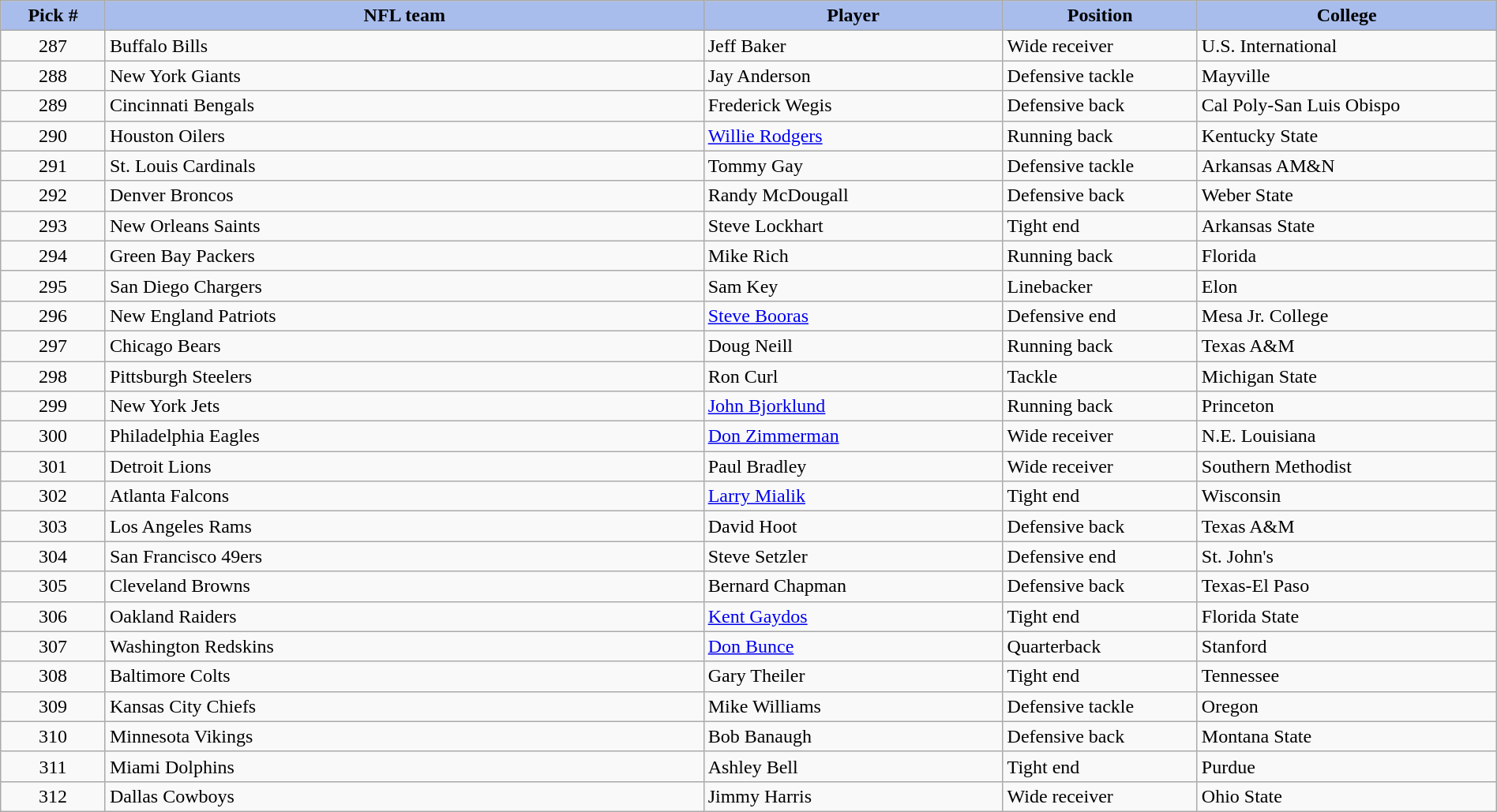<table class="wikitable sortable sortable" style="width: 100%">
<tr>
<th style="background:#A8BDEC;" width=7%>Pick #</th>
<th width=40% style="background:#A8BDEC;">NFL team</th>
<th width=20% style="background:#A8BDEC;">Player</th>
<th width=13% style="background:#A8BDEC;">Position</th>
<th style="background:#A8BDEC;">College</th>
</tr>
<tr>
<td align=center>287</td>
<td>Buffalo Bills</td>
<td>Jeff Baker</td>
<td>Wide receiver</td>
<td>U.S. International</td>
</tr>
<tr>
<td align=center>288</td>
<td>New York Giants</td>
<td>Jay Anderson</td>
<td>Defensive tackle</td>
<td>Mayville</td>
</tr>
<tr>
<td align=center>289</td>
<td>Cincinnati Bengals</td>
<td>Frederick Wegis</td>
<td>Defensive back</td>
<td>Cal Poly-San Luis Obispo</td>
</tr>
<tr>
<td align=center>290</td>
<td>Houston Oilers</td>
<td><a href='#'>Willie Rodgers</a></td>
<td>Running back</td>
<td>Kentucky State</td>
</tr>
<tr>
<td align=center>291</td>
<td>St. Louis Cardinals</td>
<td>Tommy Gay</td>
<td>Defensive tackle</td>
<td>Arkansas AM&N</td>
</tr>
<tr>
<td align=center>292</td>
<td>Denver Broncos</td>
<td>Randy McDougall</td>
<td>Defensive back</td>
<td>Weber State</td>
</tr>
<tr>
<td align=center>293</td>
<td>New Orleans Saints</td>
<td>Steve Lockhart</td>
<td>Tight end</td>
<td>Arkansas State</td>
</tr>
<tr>
<td align=center>294</td>
<td>Green Bay Packers</td>
<td>Mike Rich</td>
<td>Running back</td>
<td>Florida</td>
</tr>
<tr>
<td align=center>295</td>
<td>San Diego Chargers</td>
<td>Sam Key</td>
<td>Linebacker</td>
<td>Elon</td>
</tr>
<tr>
<td align=center>296</td>
<td>New England Patriots</td>
<td><a href='#'>Steve Booras</a></td>
<td>Defensive end</td>
<td>Mesa Jr. College</td>
</tr>
<tr>
<td align=center>297</td>
<td>Chicago Bears</td>
<td>Doug Neill</td>
<td>Running back</td>
<td>Texas A&M</td>
</tr>
<tr>
<td align=center>298</td>
<td>Pittsburgh Steelers</td>
<td>Ron Curl</td>
<td>Tackle</td>
<td>Michigan State</td>
</tr>
<tr>
<td align=center>299</td>
<td>New York Jets</td>
<td><a href='#'>John Bjorklund</a></td>
<td>Running back</td>
<td>Princeton</td>
</tr>
<tr>
<td align=center>300</td>
<td>Philadelphia Eagles</td>
<td><a href='#'>Don Zimmerman</a></td>
<td>Wide receiver</td>
<td>N.E. Louisiana</td>
</tr>
<tr>
<td align=center>301</td>
<td>Detroit Lions</td>
<td>Paul Bradley</td>
<td>Wide receiver</td>
<td>Southern Methodist</td>
</tr>
<tr>
<td align=center>302</td>
<td>Atlanta Falcons</td>
<td><a href='#'>Larry Mialik</a></td>
<td>Tight end</td>
<td>Wisconsin</td>
</tr>
<tr>
<td align=center>303</td>
<td>Los Angeles Rams</td>
<td>David Hoot</td>
<td>Defensive back</td>
<td>Texas A&M</td>
</tr>
<tr>
<td align=center>304</td>
<td>San Francisco 49ers</td>
<td>Steve Setzler</td>
<td>Defensive end</td>
<td>St. John's</td>
</tr>
<tr>
<td align=center>305</td>
<td>Cleveland Browns</td>
<td>Bernard Chapman</td>
<td>Defensive back</td>
<td>Texas-El Paso</td>
</tr>
<tr>
<td align=center>306</td>
<td>Oakland Raiders</td>
<td><a href='#'>Kent Gaydos</a></td>
<td>Tight end</td>
<td>Florida State</td>
</tr>
<tr>
<td align=center>307</td>
<td>Washington Redskins</td>
<td><a href='#'>Don Bunce</a></td>
<td>Quarterback</td>
<td>Stanford</td>
</tr>
<tr>
<td align=center>308</td>
<td>Baltimore Colts</td>
<td>Gary Theiler</td>
<td>Tight end</td>
<td>Tennessee</td>
</tr>
<tr>
<td align=center>309</td>
<td>Kansas City Chiefs</td>
<td>Mike Williams</td>
<td>Defensive tackle</td>
<td>Oregon</td>
</tr>
<tr>
<td align=center>310</td>
<td>Minnesota Vikings</td>
<td>Bob Banaugh</td>
<td>Defensive back</td>
<td>Montana State</td>
</tr>
<tr>
<td align=center>311</td>
<td>Miami Dolphins</td>
<td>Ashley Bell</td>
<td>Tight end</td>
<td>Purdue</td>
</tr>
<tr>
<td align=center>312</td>
<td>Dallas Cowboys</td>
<td>Jimmy Harris</td>
<td>Wide receiver</td>
<td>Ohio State</td>
</tr>
</table>
